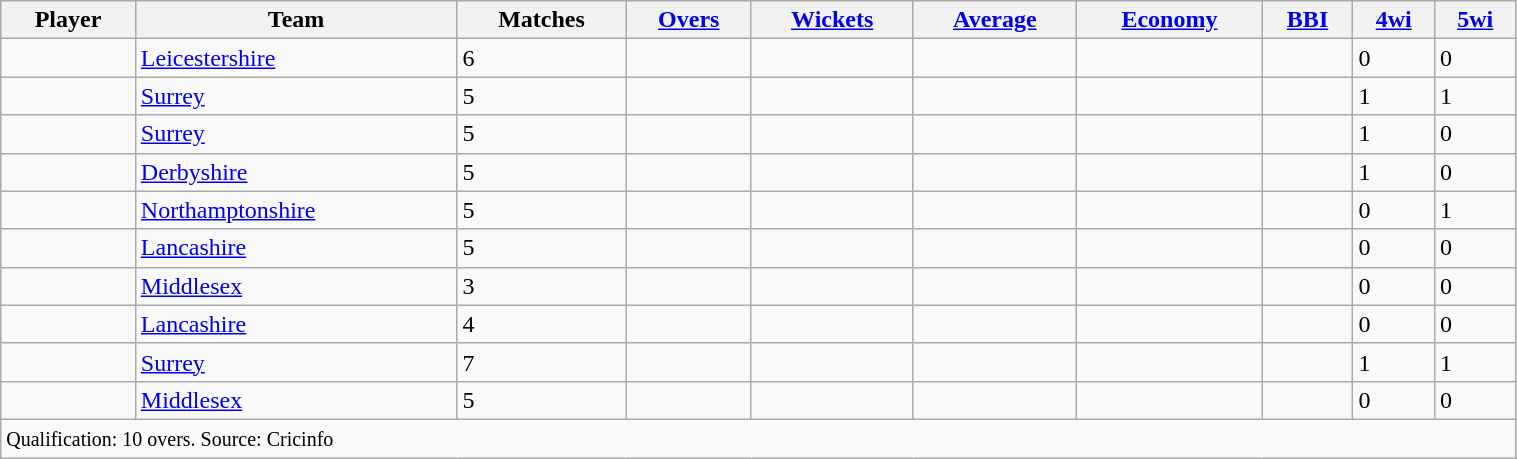<table class="wikitable sortable" style="width:80%;">
<tr>
<th>Player</th>
<th>Team</th>
<th>Matches</th>
<th><a href='#'>Overs</a></th>
<th><a href='#'>Wickets</a></th>
<th><a href='#'>Average</a></th>
<th><a href='#'>Economy</a></th>
<th><a href='#'>BBI</a></th>
<th><a href='#'>4wi</a></th>
<th><a href='#'>5wi</a></th>
</tr>
<tr>
<td></td>
<td><a href='#'>Leicestershire</a></td>
<td>6</td>
<td></td>
<td></td>
<td></td>
<td></td>
<td></td>
<td>0</td>
<td>0</td>
</tr>
<tr>
<td></td>
<td><a href='#'>Surrey</a></td>
<td>5</td>
<td></td>
<td></td>
<td></td>
<td></td>
<td></td>
<td>1</td>
<td>1</td>
</tr>
<tr>
<td></td>
<td><a href='#'>Surrey</a></td>
<td>5</td>
<td></td>
<td></td>
<td></td>
<td></td>
<td></td>
<td>1</td>
<td>0</td>
</tr>
<tr>
<td></td>
<td><a href='#'>Derbyshire</a></td>
<td>5</td>
<td></td>
<td></td>
<td></td>
<td></td>
<td></td>
<td>1</td>
<td>0</td>
</tr>
<tr>
<td></td>
<td><a href='#'>Northamptonshire</a></td>
<td>5</td>
<td></td>
<td></td>
<td></td>
<td></td>
<td></td>
<td>0</td>
<td>1</td>
</tr>
<tr>
<td></td>
<td><a href='#'>Lancashire</a></td>
<td>5</td>
<td></td>
<td></td>
<td></td>
<td></td>
<td></td>
<td>0</td>
<td>0</td>
</tr>
<tr>
<td></td>
<td><a href='#'>Middlesex</a></td>
<td>3</td>
<td></td>
<td></td>
<td></td>
<td></td>
<td></td>
<td>0</td>
<td>0</td>
</tr>
<tr>
<td></td>
<td><a href='#'>Lancashire</a></td>
<td>4</td>
<td></td>
<td></td>
<td></td>
<td></td>
<td></td>
<td>0</td>
<td>0</td>
</tr>
<tr>
<td></td>
<td><a href='#'>Surrey</a></td>
<td>7</td>
<td></td>
<td></td>
<td></td>
<td></td>
<td></td>
<td>1</td>
<td>1</td>
</tr>
<tr>
<td></td>
<td><a href='#'>Middlesex</a></td>
<td>5</td>
<td></td>
<td></td>
<td></td>
<td></td>
<td></td>
<td>0</td>
<td>0</td>
</tr>
<tr class="unsortable">
<td colspan="10"><small>Qualification: 10 overs.  Source: Cricinfo</small></td>
</tr>
</table>
